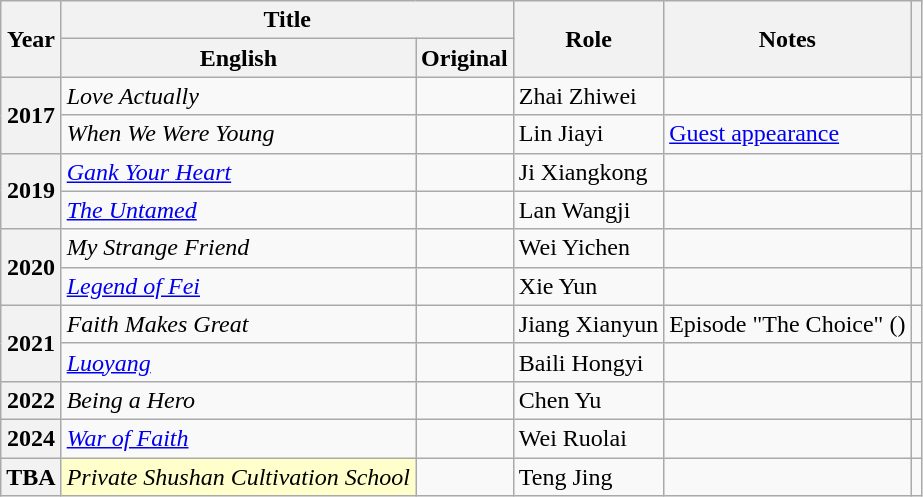<table class="wikitable plainrowheaders sortable">
<tr>
<th scope=col rowspan=2>Year</th>
<th scope=col colspan=2>Title</th>
<th scope=col rowspan=2>Role</th>
<th scope=col rowspan=2 class="unsortable">Notes</th>
<th scope=col rowspan=2 class="unsortable"></th>
</tr>
<tr>
<th>English</th>
<th>Original</th>
</tr>
<tr>
<th scope=row rowspan=2>2017</th>
<td><em>Love Actually</em></td>
<td></td>
<td>Zhai Zhiwei</td>
<td></td>
<td></td>
</tr>
<tr>
<td><em>When We Were Young</em></td>
<td></td>
<td>Lin Jiayi</td>
<td><a href='#'>Guest appearance</a></td>
<td></td>
</tr>
<tr>
<th rowspan="2" scope="row">2019</th>
<td><em><a href='#'>Gank Your Heart</a></em></td>
<td></td>
<td>Ji Xiangkong</td>
<td></td>
<td></td>
</tr>
<tr>
<td><em><a href='#'>The Untamed</a></em></td>
<td></td>
<td>Lan Wangji</td>
<td></td>
<td></td>
</tr>
<tr>
<th scope=row rowspan=2>2020</th>
<td><em>My Strange Friend</em></td>
<td></td>
<td>Wei Yichen</td>
<td></td>
<td></td>
</tr>
<tr>
<td><em><a href='#'>Legend of Fei</a></em></td>
<td></td>
<td>Xie Yun</td>
<td></td>
<td></td>
</tr>
<tr>
<th rowspan="2" scope="row">2021</th>
<td><em>Faith Makes Great</em></td>
<td></td>
<td>Jiang Xianyun</td>
<td>Episode "The Choice" ()</td>
<td></td>
</tr>
<tr>
<td><em><a href='#'>Luoyang</a></em></td>
<td></td>
<td>Baili Hongyi</td>
<td></td>
<td></td>
</tr>
<tr>
<th scope="row">2022</th>
<td><em>Being a Hero</em></td>
<td></td>
<td>Chen Yu</td>
<td></td>
<td></td>
</tr>
<tr>
<th scope="row">2024</th>
<td><em><a href='#'>War of Faith</a></em></td>
<td></td>
<td>Wei Ruolai</td>
<td></td>
<td></td>
</tr>
<tr>
<th scope="row">TBA</th>
<td style="background:#ffc;"><em>Private Shushan Cultivation School</em></td>
<td></td>
<td>Teng Jing</td>
<td></td>
<td></td>
</tr>
</table>
